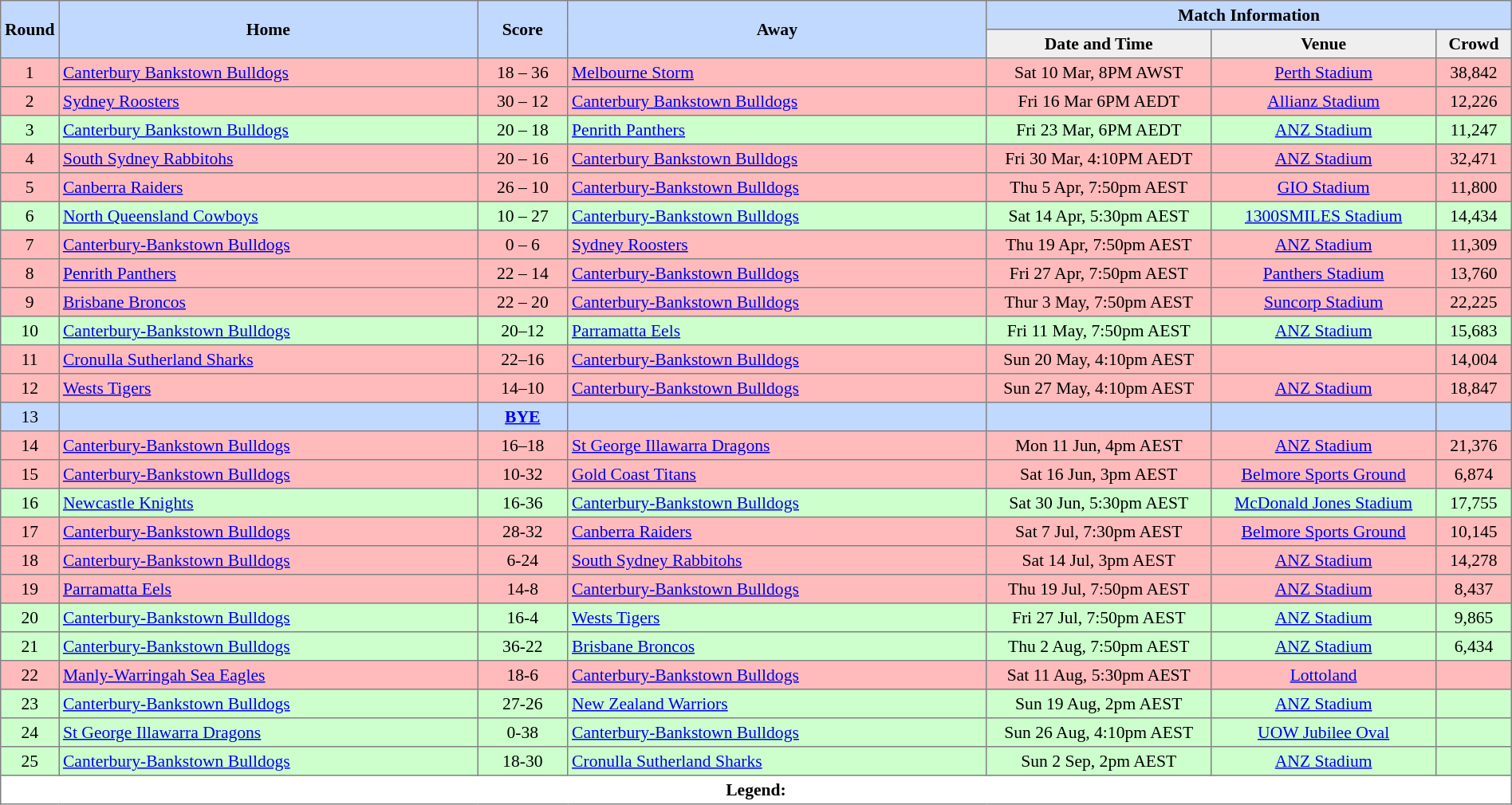<table border=1 style="border-collapse:collapse; font-size:90%; text-align:center;" cellpadding=3 cellspacing=0 width=100%>
<tr bgcolor=#C1D8FF>
<th rowspan=2 width=3%>Round</th>
<th rowspan=2 width=28%>Home</th>
<th rowspan=2 width=6%>Score</th>
<th rowspan=2 width=28%>Away</th>
<th colspan=6>Match Information</th>
</tr>
<tr bgcolor=#EFEFEF>
<th width=15%>Date and Time</th>
<th width=15%>Venue</th>
<th width=9%>Crowd</th>
</tr>
<tr bgcolor=#ffbbbb>
<td>1</td>
<td align=left> <a href='#'>Canterbury Bankstown Bulldogs</a></td>
<td>18 – 36</td>
<td align=left> <a href='#'>Melbourne Storm</a></td>
<td>Sat 10 Mar, 8PM AWST</td>
<td><a href='#'>Perth Stadium</a></td>
<td>38,842</td>
</tr>
<tr bgcolor=#ffbbbb>
<td>2</td>
<td align=left> <a href='#'>Sydney Roosters</a></td>
<td>30 – 12</td>
<td align=left> <a href='#'>Canterbury Bankstown Bulldogs</a></td>
<td>Fri 16 Mar 6PM AEDT</td>
<td><a href='#'>Allianz Stadium</a></td>
<td>12,226</td>
</tr>
<tr bgcolor=#CCFFCC>
<td>3</td>
<td align=left> <a href='#'>Canterbury Bankstown Bulldogs</a></td>
<td>20 – 18</td>
<td align=left> <a href='#'>Penrith Panthers</a></td>
<td>Fri 23 Mar, 6PM AEDT</td>
<td><a href='#'>ANZ Stadium</a></td>
<td>11,247</td>
</tr>
<tr bgcolor=#ffbbbb>
<td>4</td>
<td align=left> <a href='#'>South Sydney Rabbitohs</a></td>
<td>20 – 16</td>
<td align=left> <a href='#'>Canterbury Bankstown Bulldogs</a></td>
<td>Fri 30 Mar, 4:10PM AEDT</td>
<td><a href='#'>ANZ Stadium</a></td>
<td>32,471</td>
</tr>
<tr bgcolor=#ffbbbb>
<td>5</td>
<td align=left> <a href='#'>Canberra Raiders</a></td>
<td>26 – 10</td>
<td align=left> <a href='#'>Canterbury-Bankstown Bulldogs</a></td>
<td>Thu 5 Apr, 7:50pm AEST</td>
<td><a href='#'>GIO Stadium</a></td>
<td>11,800</td>
</tr>
<tr bgcolor=#CCFFCC>
<td>6</td>
<td align=left> <a href='#'>North Queensland Cowboys</a></td>
<td>10 – 27</td>
<td align=left> <a href='#'>Canterbury-Bankstown Bulldogs</a></td>
<td>Sat 14 Apr, 5:30pm AEST</td>
<td><a href='#'>1300SMILES Stadium</a></td>
<td>14,434</td>
</tr>
<tr bgcolor=#ffbbbb>
<td>7</td>
<td align=left> <a href='#'>Canterbury-Bankstown Bulldogs</a></td>
<td>0 – 6</td>
<td align=left> <a href='#'>Sydney Roosters</a></td>
<td>Thu 19 Apr, 7:50pm AEST</td>
<td><a href='#'>ANZ Stadium</a></td>
<td>11,309</td>
</tr>
<tr bgcolor=#ffbbbb>
<td>8</td>
<td align=left> <a href='#'>Penrith Panthers</a></td>
<td>22 – 14</td>
<td align=left> <a href='#'>Canterbury-Bankstown Bulldogs</a></td>
<td>Fri 27 Apr, 7:50pm AEST</td>
<td><a href='#'>Panthers Stadium</a></td>
<td>13,760</td>
</tr>
<tr bgcolor=#ffbbbb>
<td>9</td>
<td align=left> <a href='#'>Brisbane Broncos</a></td>
<td>22 – 20</td>
<td align=left> <a href='#'>Canterbury-Bankstown Bulldogs</a></td>
<td>Thur 3 May, 7:50pm AEST</td>
<td><a href='#'>Suncorp Stadium</a></td>
<td>22,225</td>
</tr>
<tr bgcolor=#CCFFCC>
<td>10</td>
<td align=left> <a href='#'>Canterbury-Bankstown Bulldogs</a></td>
<td>20–12</td>
<td align=left> <a href='#'>Parramatta Eels</a></td>
<td>Fri 11 May, 7:50pm AEST</td>
<td><a href='#'>ANZ Stadium</a></td>
<td>15,683</td>
</tr>
<tr bgcolor=#ffbbbb>
<td>11</td>
<td align=left> <a href='#'>Cronulla Sutherland Sharks</a></td>
<td>22–16</td>
<td align=left> <a href='#'>Canterbury-Bankstown Bulldogs</a></td>
<td>Sun 20 May, 4:10pm AEST</td>
<td></td>
<td>14,004</td>
</tr>
<tr bgcolor=#ffbbbb>
<td>12</td>
<td align=left> <a href='#'>Wests Tigers</a></td>
<td>14–10</td>
<td align=left> <a href='#'>Canterbury-Bankstown Bulldogs</a></td>
<td>Sun 27 May, 4:10pm AEST</td>
<td><a href='#'>ANZ Stadium</a></td>
<td>18,847</td>
</tr>
<tr bgcolor=#C1D8FF>
<td>13</td>
<td></td>
<td><strong><a href='#'>BYE</a></strong></td>
<td></td>
<td></td>
<td></td>
<td></td>
</tr>
<tr bgcolor=#ffbbbb>
<td>14</td>
<td align=left> <a href='#'>Canterbury-Bankstown Bulldogs</a></td>
<td>16–18</td>
<td align=left> <a href='#'>St George Illawarra Dragons</a></td>
<td>Mon 11 Jun, 4pm AEST</td>
<td><a href='#'>ANZ Stadium</a></td>
<td>21,376</td>
</tr>
<tr bgcolor=#ffbbbb>
<td>15</td>
<td align=left> <a href='#'>Canterbury-Bankstown Bulldogs</a></td>
<td>10-32</td>
<td align=left> <a href='#'>Gold Coast Titans</a></td>
<td>Sat 16 Jun, 3pm AEST</td>
<td><a href='#'>Belmore Sports Ground</a></td>
<td>6,874</td>
</tr>
<tr bgcolor=#CCFFCC>
<td>16</td>
<td align=left> <a href='#'>Newcastle Knights</a></td>
<td>16-36</td>
<td align=left> <a href='#'>Canterbury-Bankstown Bulldogs</a></td>
<td>Sat 30 Jun, 5:30pm AEST</td>
<td><a href='#'>McDonald Jones Stadium</a></td>
<td>17,755</td>
</tr>
<tr bgcolor=#ffbbbb>
<td>17</td>
<td align=left> <a href='#'>Canterbury-Bankstown Bulldogs</a></td>
<td>28-32</td>
<td align=left> <a href='#'>Canberra Raiders</a></td>
<td>Sat 7 Jul, 7:30pm AEST</td>
<td><a href='#'>Belmore Sports Ground</a></td>
<td>10,145</td>
</tr>
<tr bgcolor=#ffbbbb>
<td>18</td>
<td align=left> <a href='#'>Canterbury-Bankstown Bulldogs</a></td>
<td>6-24</td>
<td align=left> <a href='#'>South Sydney Rabbitohs</a></td>
<td>Sat 14 Jul, 3pm AEST</td>
<td><a href='#'>ANZ Stadium</a></td>
<td>14,278</td>
</tr>
<tr bgcolor=#ffbbbb>
<td>19</td>
<td align=left> <a href='#'>Parramatta Eels</a></td>
<td>14-8</td>
<td align=left> <a href='#'>Canterbury-Bankstown Bulldogs</a></td>
<td>Thu 19 Jul, 7:50pm AEST</td>
<td><a href='#'>ANZ Stadium</a></td>
<td>8,437</td>
</tr>
<tr bgcolor=#CCFFCC>
<td>20</td>
<td align=left> <a href='#'>Canterbury-Bankstown Bulldogs</a></td>
<td>16-4</td>
<td align=left> <a href='#'>Wests Tigers</a></td>
<td>Fri 27 Jul, 7:50pm AEST</td>
<td><a href='#'>ANZ Stadium</a></td>
<td>9,865</td>
</tr>
<tr bgcolor=#CCFFCC>
<td>21</td>
<td align=left> <a href='#'>Canterbury-Bankstown Bulldogs</a></td>
<td>36-22</td>
<td align=left> <a href='#'>Brisbane Broncos</a></td>
<td>Thu 2 Aug, 7:50pm AEST</td>
<td><a href='#'>ANZ Stadium</a></td>
<td>6,434</td>
</tr>
<tr bgcolor=#ffbbbb>
<td>22</td>
<td align=left> <a href='#'>Manly-Warringah Sea Eagles</a></td>
<td>18-6</td>
<td align=left> <a href='#'>Canterbury-Bankstown Bulldogs</a></td>
<td>Sat 11 Aug, 5:30pm AEST</td>
<td><a href='#'>Lottoland</a></td>
<td></td>
</tr>
<tr bgcolor=#CCFFCC>
<td>23</td>
<td align=left> <a href='#'>Canterbury-Bankstown Bulldogs</a></td>
<td>27-26</td>
<td align=left> <a href='#'>New Zealand Warriors</a></td>
<td>Sun 19 Aug, 2pm AEST</td>
<td><a href='#'>ANZ Stadium</a></td>
<td></td>
</tr>
<tr bgcolor=#CCFFCC>
<td>24</td>
<td align=left> <a href='#'>St George Illawarra Dragons</a></td>
<td>0-38</td>
<td align=left> <a href='#'>Canterbury-Bankstown Bulldogs</a></td>
<td>Sun 26 Aug, 4:10pm AEST</td>
<td><a href='#'>UOW Jubilee Oval</a></td>
<td></td>
</tr>
<tr bgcolor=#CCFFCC>
<td>25</td>
<td align=left> <a href='#'>Canterbury-Bankstown Bulldogs</a></td>
<td>18-30</td>
<td align=left> <a href='#'>Cronulla Sutherland Sharks</a></td>
<td>Sun 2 Sep, 2pm AEST</td>
<td><a href='#'>ANZ Stadium</a></td>
<td></td>
</tr>
<tr>
<th colspan="11"><strong>Legend</strong>:    </th>
</tr>
</table>
